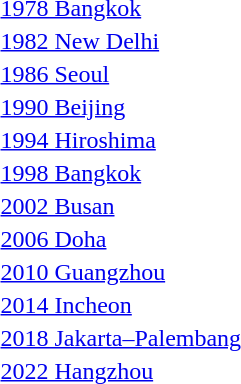<table>
<tr>
<td><a href='#'>1978 Bangkok</a></td>
<td></td>
<td></td>
<td></td>
</tr>
<tr>
<td><a href='#'>1982 New Delhi</a></td>
<td></td>
<td></td>
<td></td>
</tr>
<tr>
<td><a href='#'>1986 Seoul</a></td>
<td></td>
<td></td>
<td></td>
</tr>
<tr>
<td><a href='#'>1990 Beijing</a></td>
<td></td>
<td></td>
<td></td>
</tr>
<tr>
<td><a href='#'>1994 Hiroshima</a></td>
<td></td>
<td></td>
<td></td>
</tr>
<tr>
<td><a href='#'>1998 Bangkok</a></td>
<td></td>
<td></td>
<td></td>
</tr>
<tr>
<td><a href='#'>2002 Busan</a></td>
<td></td>
<td></td>
<td></td>
</tr>
<tr>
<td><a href='#'>2006 Doha</a></td>
<td></td>
<td></td>
<td></td>
</tr>
<tr>
<td><a href='#'>2010 Guangzhou</a></td>
<td></td>
<td></td>
<td></td>
</tr>
<tr>
<td><a href='#'>2014 Incheon</a></td>
<td></td>
<td></td>
<td></td>
</tr>
<tr>
<td><a href='#'>2018 Jakarta–Palembang</a></td>
<td></td>
<td></td>
<td></td>
</tr>
<tr>
<td><a href='#'>2022 Hangzhou</a></td>
<td></td>
<td></td>
<td></td>
</tr>
</table>
